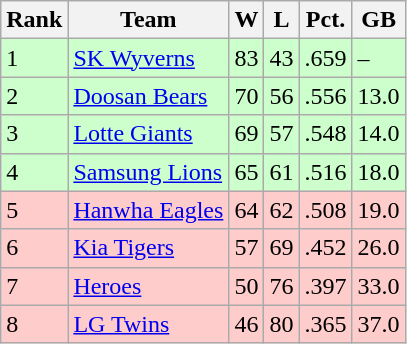<table class="wikitable">
<tr>
<th>Rank</th>
<th>Team</th>
<th>W</th>
<th>L</th>
<th>Pct.</th>
<th>GB</th>
</tr>
<tr bgcolor="#ccffcc">
<td>1</td>
<td><a href='#'>SK Wyverns</a></td>
<td>83</td>
<td>43</td>
<td>.659</td>
<td>–</td>
</tr>
<tr bgcolor="#ccffcc">
<td>2</td>
<td><a href='#'>Doosan Bears</a></td>
<td>70</td>
<td>56</td>
<td>.556</td>
<td>13.0</td>
</tr>
<tr bgcolor="#ccffcc">
<td>3</td>
<td><a href='#'>Lotte Giants</a></td>
<td>69</td>
<td>57</td>
<td>.548</td>
<td>14.0</td>
</tr>
<tr bgcolor="#ccffcc">
<td>4</td>
<td><a href='#'>Samsung Lions</a></td>
<td>65</td>
<td>61</td>
<td>.516</td>
<td>18.0</td>
</tr>
<tr bgcolor="#ffcccc">
<td>5</td>
<td><a href='#'>Hanwha Eagles</a></td>
<td>64</td>
<td>62</td>
<td>.508</td>
<td>19.0</td>
</tr>
<tr bgcolor="#ffcccc">
<td>6</td>
<td><a href='#'>Kia Tigers</a></td>
<td>57</td>
<td>69</td>
<td>.452</td>
<td>26.0</td>
</tr>
<tr bgcolor="#ffcccc">
<td>7</td>
<td><a href='#'>Heroes</a></td>
<td>50</td>
<td>76</td>
<td>.397</td>
<td>33.0</td>
</tr>
<tr bgcolor="#ffcccc">
<td>8</td>
<td><a href='#'>LG Twins</a></td>
<td>46</td>
<td>80</td>
<td>.365</td>
<td>37.0</td>
</tr>
</table>
